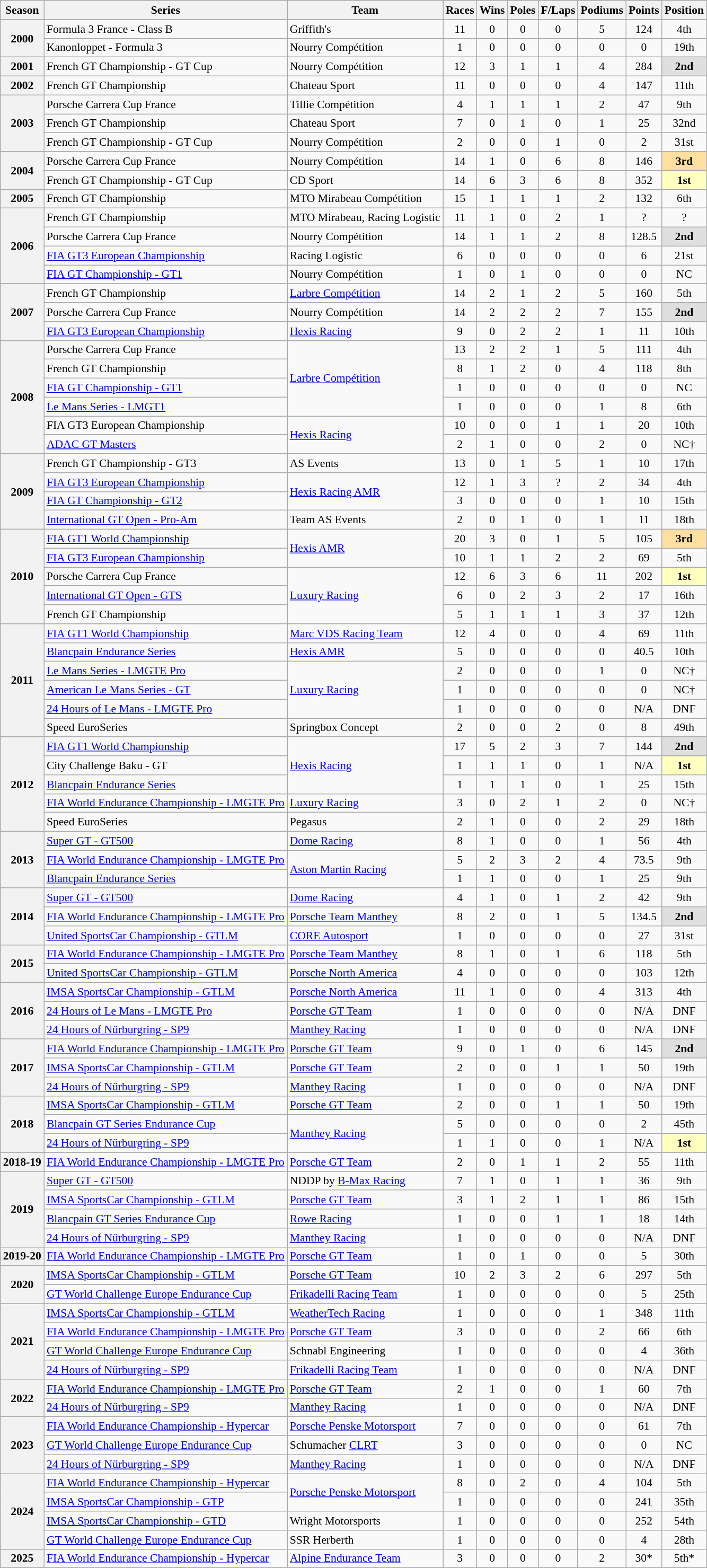<table class="wikitable" style="font-size: 90%; text-align:center">
<tr>
<th>Season</th>
<th>Series</th>
<th>Team</th>
<th>Races</th>
<th>Wins</th>
<th>Poles</th>
<th>F/Laps</th>
<th>Podiums</th>
<th>Points</th>
<th>Position</th>
</tr>
<tr>
<th rowspan="2">2000</th>
<td align=left>Formula 3 France - Class B</td>
<td align="left">Griffith's</td>
<td>11</td>
<td>0</td>
<td>0</td>
<td>0</td>
<td>5</td>
<td>124</td>
<td>4th</td>
</tr>
<tr>
<td align="left">Kanonloppet - Formula 3</td>
<td align="left">Nourry Compétition</td>
<td>1</td>
<td>0</td>
<td>0</td>
<td>0</td>
<td>0</td>
<td>0</td>
<td>19th</td>
</tr>
<tr>
<th>2001</th>
<td align="left">French GT Championship - GT Cup</td>
<td align="left">Nourry Compétition</td>
<td>12</td>
<td>3</td>
<td>1</td>
<td>1</td>
<td>4</td>
<td>284</td>
<td style="background:#DFDFDF;"><strong>2nd</strong></td>
</tr>
<tr>
<th>2002</th>
<td align="left">French GT Championship</td>
<td align="left">Chateau Sport</td>
<td>11</td>
<td>0</td>
<td>0</td>
<td>0</td>
<td>4</td>
<td>147</td>
<td>11th</td>
</tr>
<tr>
<th rowspan="3">2003</th>
<td align="left">Porsche Carrera Cup France</td>
<td align="left">Tillie Compétition</td>
<td>4</td>
<td>1</td>
<td>1</td>
<td>1</td>
<td>2</td>
<td>47</td>
<td>9th</td>
</tr>
<tr>
<td align="left">French GT Championship</td>
<td align="left">Chateau Sport</td>
<td>7</td>
<td>0</td>
<td>1</td>
<td>0</td>
<td>1</td>
<td>25</td>
<td>32nd</td>
</tr>
<tr>
<td align="left">French GT Championship - GT Cup</td>
<td align="left">Nourry Compétition</td>
<td>2</td>
<td>0</td>
<td>0</td>
<td>1</td>
<td>0</td>
<td>2</td>
<td>31st</td>
</tr>
<tr>
<th rowspan="2">2004</th>
<td align="left">Porsche Carrera Cup France</td>
<td align="left">Nourry Compétition</td>
<td>14</td>
<td>1</td>
<td>0</td>
<td>6</td>
<td>8</td>
<td>146</td>
<td style="background:#FFDF9F;"><strong>3rd</strong></td>
</tr>
<tr>
<td align="left">French GT Championship - GT Cup</td>
<td align="left">CD Sport</td>
<td>14</td>
<td>6</td>
<td>3</td>
<td>6</td>
<td>8</td>
<td>352</td>
<td style="background:#FFFFBF;"><strong>1st</strong></td>
</tr>
<tr>
<th>2005</th>
<td align="left">French GT Championship</td>
<td align="left">MTO Mirabeau Compétition</td>
<td>15</td>
<td>1</td>
<td>1</td>
<td>1</td>
<td>2</td>
<td>132</td>
<td>6th</td>
</tr>
<tr>
<th rowspan="4">2006</th>
<td align="left">French GT Championship</td>
<td align="left">MTO Mirabeau, Racing Logistic</td>
<td>11</td>
<td>1</td>
<td>0</td>
<td>2</td>
<td>1</td>
<td>?</td>
<td>?</td>
</tr>
<tr>
<td align="left">Porsche Carrera Cup France</td>
<td align="left">Nourry Compétition</td>
<td>14</td>
<td>1</td>
<td>1</td>
<td>2</td>
<td>8</td>
<td>128.5</td>
<td style="background:#DFDFDF;"><strong>2nd</strong></td>
</tr>
<tr>
<td align="left"><a href='#'>FIA GT3 European Championship</a></td>
<td align="left">Racing Logistic</td>
<td>6</td>
<td>0</td>
<td>0</td>
<td>0</td>
<td>0</td>
<td>6</td>
<td>21st</td>
</tr>
<tr>
<td align="left"><a href='#'>FIA GT Championship - GT1</a></td>
<td align="left">Nourry Compétition</td>
<td>1</td>
<td>0</td>
<td>1</td>
<td>0</td>
<td>0</td>
<td>0</td>
<td>NC</td>
</tr>
<tr>
<th rowspan="3">2007</th>
<td align="left">French GT Championship</td>
<td align="left"><a href='#'>Larbre Compétition</a></td>
<td>14</td>
<td>2</td>
<td>1</td>
<td>2</td>
<td>5</td>
<td>160</td>
<td>5th</td>
</tr>
<tr>
<td align="left">Porsche Carrera Cup France</td>
<td align="left">Nourry Compétition</td>
<td>14</td>
<td>2</td>
<td>2</td>
<td>2</td>
<td>7</td>
<td>155</td>
<td style="background:#DFDFDF;"><strong>2nd</strong></td>
</tr>
<tr>
<td align="left"><a href='#'>FIA GT3 European Championship</a></td>
<td align="left"><a href='#'>Hexis Racing</a></td>
<td>9</td>
<td>0</td>
<td>2</td>
<td>2</td>
<td>1</td>
<td>11</td>
<td>10th</td>
</tr>
<tr>
<th rowspan="6">2008</th>
<td align="left">Porsche Carrera Cup France</td>
<td rowspan="4" align="left"><a href='#'>Larbre Compétition</a></td>
<td>13</td>
<td>2</td>
<td>2</td>
<td>1</td>
<td>5</td>
<td>111</td>
<td>4th</td>
</tr>
<tr>
<td align="left">French GT Championship</td>
<td>8</td>
<td>1</td>
<td>2</td>
<td>0</td>
<td>4</td>
<td>118</td>
<td>8th</td>
</tr>
<tr>
<td align="left"><a href='#'>FIA GT Championship - GT1</a></td>
<td>1</td>
<td>0</td>
<td>0</td>
<td>0</td>
<td>0</td>
<td>0</td>
<td>NC</td>
</tr>
<tr>
<td align="left"><a href='#'>Le Mans Series - LMGT1</a></td>
<td>1</td>
<td>0</td>
<td>0</td>
<td>0</td>
<td>1</td>
<td>8</td>
<td>6th</td>
</tr>
<tr>
<td align="left">FIA GT3 European Championship</td>
<td rowspan="2" align="left"><a href='#'>Hexis Racing</a></td>
<td>10</td>
<td>0</td>
<td>0</td>
<td>1</td>
<td>1</td>
<td>20</td>
<td>10th</td>
</tr>
<tr>
<td align="left"><a href='#'>ADAC GT Masters</a></td>
<td>2</td>
<td>1</td>
<td>0</td>
<td>0</td>
<td>2</td>
<td>0</td>
<td>NC†</td>
</tr>
<tr>
<th rowspan="4">2009</th>
<td align="left">French GT Championship - GT3</td>
<td align="left">AS Events</td>
<td>13</td>
<td>0</td>
<td>1</td>
<td>5</td>
<td>1</td>
<td>10</td>
<td>17th</td>
</tr>
<tr>
<td align="left"><a href='#'>FIA GT3 European Championship</a></td>
<td rowspan="2" align="left"><a href='#'>Hexis Racing AMR</a></td>
<td>12</td>
<td>1</td>
<td>3</td>
<td>?</td>
<td>2</td>
<td>34</td>
<td>4th</td>
</tr>
<tr>
<td align="left"><a href='#'>FIA GT Championship - GT2</a></td>
<td>3</td>
<td>0</td>
<td>0</td>
<td>0</td>
<td>1</td>
<td>10</td>
<td>15th</td>
</tr>
<tr>
<td align="left"><a href='#'>International GT Open - Pro-Am</a></td>
<td align="left">Team AS Events</td>
<td>2</td>
<td>0</td>
<td>1</td>
<td>0</td>
<td>1</td>
<td>11</td>
<td>18th</td>
</tr>
<tr>
<th rowspan="5">2010</th>
<td align="left"><a href='#'>FIA GT1 World Championship</a></td>
<td rowspan="2" align="left"><a href='#'>Hexis AMR</a></td>
<td>20</td>
<td>3</td>
<td>0</td>
<td>1</td>
<td>5</td>
<td>105</td>
<td style="background:#FFDF9F;"><strong>3rd</strong></td>
</tr>
<tr>
<td align="left"><a href='#'>FIA GT3 European Championship</a></td>
<td>10</td>
<td>1</td>
<td>1</td>
<td>2</td>
<td>2</td>
<td>69</td>
<td>5th</td>
</tr>
<tr>
<td align="left">Porsche Carrera Cup France</td>
<td rowspan="3" align="left"><a href='#'>Luxury Racing</a></td>
<td>12</td>
<td>6</td>
<td>3</td>
<td>6</td>
<td>11</td>
<td>202</td>
<td style="background:#FFFFBF;"><strong>1st</strong></td>
</tr>
<tr>
<td align="left"><a href='#'>International GT Open - GTS</a></td>
<td>6</td>
<td>0</td>
<td>2</td>
<td>3</td>
<td>2</td>
<td>17</td>
<td>16th</td>
</tr>
<tr>
<td align="left">French GT Championship</td>
<td>5</td>
<td>1</td>
<td>1</td>
<td>1</td>
<td>3</td>
<td>37</td>
<td>12th</td>
</tr>
<tr>
<th rowspan="6">2011</th>
<td align="left"><a href='#'>FIA GT1 World Championship</a></td>
<td align="left"><a href='#'>Marc VDS Racing Team</a></td>
<td>12</td>
<td>4</td>
<td>0</td>
<td>0</td>
<td>4</td>
<td>69</td>
<td>11th</td>
</tr>
<tr>
<td align="left"><a href='#'>Blancpain Endurance Series</a></td>
<td align="left"><a href='#'>Hexis AMR</a></td>
<td>5</td>
<td>0</td>
<td>0</td>
<td>0</td>
<td>0</td>
<td>40.5</td>
<td>10th</td>
</tr>
<tr>
<td align="left"><a href='#'>Le Mans Series - LMGTE Pro</a></td>
<td rowspan="3" align="left"><a href='#'>Luxury Racing</a></td>
<td>2</td>
<td>0</td>
<td>0</td>
<td>0</td>
<td>1</td>
<td>0</td>
<td>NC†</td>
</tr>
<tr>
<td align="left"><a href='#'>American Le Mans Series - GT</a></td>
<td>1</td>
<td>0</td>
<td>0</td>
<td>0</td>
<td>0</td>
<td>0</td>
<td>NC†</td>
</tr>
<tr>
<td align="left"><a href='#'>24 Hours of Le Mans - LMGTE Pro</a></td>
<td>1</td>
<td>0</td>
<td>0</td>
<td>0</td>
<td>0</td>
<td>N/A</td>
<td>DNF</td>
</tr>
<tr>
<td align="left">Speed EuroSeries</td>
<td align="left">Springbox Concept</td>
<td>2</td>
<td>0</td>
<td>0</td>
<td>2</td>
<td>0</td>
<td>8</td>
<td>49th</td>
</tr>
<tr>
<th rowspan="5">2012</th>
<td align="left"><a href='#'>FIA GT1 World Championship</a></td>
<td rowspan="3" align="left"><a href='#'>Hexis Racing</a></td>
<td>17</td>
<td>5</td>
<td>2</td>
<td>3</td>
<td>7</td>
<td>144</td>
<td style="background:#DFDFDF;"><strong>2nd</strong></td>
</tr>
<tr>
<td align="left">City Challenge Baku - GT</td>
<td>1</td>
<td>1</td>
<td>1</td>
<td>0</td>
<td>1</td>
<td>N/A</td>
<td style="background:#FFFFBF;"><strong>1st</strong></td>
</tr>
<tr>
<td align="left"><a href='#'>Blancpain Endurance Series</a></td>
<td>1</td>
<td>1</td>
<td>1</td>
<td>0</td>
<td>1</td>
<td>25</td>
<td>15th</td>
</tr>
<tr>
<td align="left"><a href='#'>FIA World Endurance Championship - LMGTE Pro</a></td>
<td align="left"><a href='#'>Luxury Racing</a></td>
<td>3</td>
<td>0</td>
<td>2</td>
<td>1</td>
<td>2</td>
<td>0</td>
<td>NC†</td>
</tr>
<tr>
<td align="left">Speed EuroSeries</td>
<td align="left">Pegasus</td>
<td>2</td>
<td>1</td>
<td>0</td>
<td>0</td>
<td>2</td>
<td>29</td>
<td>18th</td>
</tr>
<tr>
<th rowspan="3">2013</th>
<td align="left"><a href='#'>Super GT - GT500</a></td>
<td align="left"><a href='#'>Dome Racing</a></td>
<td>8</td>
<td>1</td>
<td>0</td>
<td>0</td>
<td>1</td>
<td>56</td>
<td>4th</td>
</tr>
<tr>
<td align="left"><a href='#'>FIA World Endurance Championship - LMGTE Pro</a></td>
<td rowspan="2" align="left"><a href='#'>Aston Martin Racing</a></td>
<td>5</td>
<td>2</td>
<td>3</td>
<td>2</td>
<td>4</td>
<td>73.5</td>
<td>9th</td>
</tr>
<tr>
<td align="left"><a href='#'>Blancpain Endurance Series</a></td>
<td>1</td>
<td>1</td>
<td>0</td>
<td>0</td>
<td>1</td>
<td>25</td>
<td>9th</td>
</tr>
<tr>
<th rowspan="3">2014</th>
<td align="left"><a href='#'>Super GT - GT500</a></td>
<td align="left"><a href='#'>Dome Racing</a></td>
<td>4</td>
<td>1</td>
<td>0</td>
<td>1</td>
<td>2</td>
<td>42</td>
<td>9th</td>
</tr>
<tr>
<td align="left"><a href='#'>FIA World Endurance Championship - LMGTE Pro</a></td>
<td align="left"><a href='#'>Porsche Team Manthey</a></td>
<td>8</td>
<td>2</td>
<td>0</td>
<td>1</td>
<td>5</td>
<td>134.5</td>
<td style="background:#DFDFDF;"><strong>2nd</strong></td>
</tr>
<tr>
<td align="left"><a href='#'>United SportsCar Championship - GTLM</a></td>
<td align="left"><a href='#'>CORE Autosport</a></td>
<td>1</td>
<td>0</td>
<td>0</td>
<td>0</td>
<td>0</td>
<td>27</td>
<td>31st</td>
</tr>
<tr>
<th rowspan="2">2015</th>
<td align="left"><a href='#'>FIA World Endurance Championship - LMGTE Pro</a></td>
<td align="left"><a href='#'>Porsche Team Manthey</a></td>
<td>8</td>
<td>1</td>
<td>0</td>
<td>1</td>
<td>6</td>
<td>118</td>
<td>5th</td>
</tr>
<tr>
<td align="left"><a href='#'>United SportsCar Championship - GTLM</a></td>
<td align="left"><a href='#'>Porsche North America</a></td>
<td>4</td>
<td>0</td>
<td>0</td>
<td>0</td>
<td>0</td>
<td>103</td>
<td>12th</td>
</tr>
<tr>
<th rowspan="3">2016</th>
<td align="left"><a href='#'>IMSA SportsCar Championship - GTLM</a></td>
<td align="left"><a href='#'>Porsche North America</a></td>
<td>11</td>
<td>1</td>
<td>0</td>
<td>0</td>
<td>4</td>
<td>313</td>
<td>4th</td>
</tr>
<tr>
<td align="left"><a href='#'>24 Hours of Le Mans - LMGTE Pro</a></td>
<td align="left"><a href='#'>Porsche GT Team</a></td>
<td>1</td>
<td>0</td>
<td>0</td>
<td>0</td>
<td>0</td>
<td>N/A</td>
<td>DNF</td>
</tr>
<tr>
<td align="left"><a href='#'>24 Hours of Nürburgring - SP9</a></td>
<td align="left"><a href='#'>Manthey Racing</a></td>
<td>1</td>
<td>0</td>
<td>0</td>
<td>0</td>
<td>0</td>
<td>N/A</td>
<td>DNF</td>
</tr>
<tr>
<th rowspan="3">2017</th>
<td align="left"><a href='#'>FIA World Endurance Championship - LMGTE Pro</a></td>
<td align="left"><a href='#'>Porsche GT Team</a></td>
<td>9</td>
<td>0</td>
<td>1</td>
<td>0</td>
<td>6</td>
<td>145</td>
<td style="background:#DFDFDF;"><strong>2nd</strong></td>
</tr>
<tr>
<td align="left"><a href='#'>IMSA SportsCar Championship - GTLM</a></td>
<td align="left"><a href='#'>Porsche GT Team</a></td>
<td>2</td>
<td>0</td>
<td>0</td>
<td>1</td>
<td>1</td>
<td>50</td>
<td>19th</td>
</tr>
<tr>
<td align="left"><a href='#'>24 Hours of Nürburgring - SP9</a></td>
<td align="left"><a href='#'>Manthey Racing</a></td>
<td>1</td>
<td>0</td>
<td>0</td>
<td>0</td>
<td>0</td>
<td>N/A</td>
<td>DNF</td>
</tr>
<tr>
<th rowspan="3">2018</th>
<td align="left"><a href='#'>IMSA SportsCar Championship - GTLM</a></td>
<td align="left"><a href='#'>Porsche GT Team</a></td>
<td>2</td>
<td>0</td>
<td>0</td>
<td>1</td>
<td>1</td>
<td>50</td>
<td>19th</td>
</tr>
<tr>
<td align="left"><a href='#'>Blancpain GT Series Endurance Cup</a></td>
<td rowspan="2" align="left"><a href='#'>Manthey Racing</a></td>
<td>5</td>
<td>0</td>
<td>0</td>
<td>0</td>
<td>0</td>
<td>2</td>
<td>45th</td>
</tr>
<tr>
<td align="left"><a href='#'>24 Hours of Nürburgring - SP9</a></td>
<td>1</td>
<td>1</td>
<td>0</td>
<td>0</td>
<td>1</td>
<td>N/A</td>
<td style="background:#FFFFBF;"><strong>1st</strong></td>
</tr>
<tr>
<th>2018-19</th>
<td align="left"><a href='#'>FIA World Endurance Championship - LMGTE Pro</a></td>
<td align="left"><a href='#'>Porsche GT Team</a></td>
<td>2</td>
<td>0</td>
<td>1</td>
<td>1</td>
<td>2</td>
<td>55</td>
<td>11th</td>
</tr>
<tr>
<th rowspan="4">2019</th>
<td align="left"><a href='#'>Super GT - GT500</a></td>
<td align="left">NDDP by <a href='#'>B-Max Racing</a></td>
<td>7</td>
<td>1</td>
<td>0</td>
<td>1</td>
<td>1</td>
<td>36</td>
<td>9th</td>
</tr>
<tr>
<td align="left"><a href='#'>IMSA SportsCar Championship - GTLM</a></td>
<td align="left"><a href='#'>Porsche GT Team</a></td>
<td>3</td>
<td>1</td>
<td>2</td>
<td>1</td>
<td>1</td>
<td>86</td>
<td>15th</td>
</tr>
<tr>
<td align="left"><a href='#'>Blancpain GT Series Endurance Cup</a></td>
<td align="left"><a href='#'>Rowe Racing</a></td>
<td>1</td>
<td>0</td>
<td>0</td>
<td>1</td>
<td>1</td>
<td>18</td>
<td>14th</td>
</tr>
<tr>
<td align="left"><a href='#'>24 Hours of Nürburgring - SP9</a></td>
<td align="left"><a href='#'>Manthey Racing</a></td>
<td>1</td>
<td>0</td>
<td>0</td>
<td>0</td>
<td>0</td>
<td>N/A</td>
<td>DNF</td>
</tr>
<tr>
<th>2019-20</th>
<td align="left"><a href='#'>FIA World Endurance Championship - LMGTE Pro</a></td>
<td align="left"><a href='#'>Porsche GT Team</a></td>
<td>1</td>
<td>0</td>
<td>1</td>
<td>0</td>
<td>0</td>
<td>5</td>
<td>30th</td>
</tr>
<tr>
<th rowspan="2">2020</th>
<td align="left"><a href='#'>IMSA SportsCar Championship - GTLM</a></td>
<td align="left"><a href='#'>Porsche GT Team</a></td>
<td>10</td>
<td>2</td>
<td>3</td>
<td>2</td>
<td>6</td>
<td>297</td>
<td>5th</td>
</tr>
<tr>
<td align="left"><a href='#'>GT World Challenge Europe Endurance Cup</a></td>
<td align="left"><a href='#'>Frikadelli Racing Team</a></td>
<td>1</td>
<td>0</td>
<td>0</td>
<td>0</td>
<td>0</td>
<td>5</td>
<td>25th</td>
</tr>
<tr>
<th rowspan="4">2021</th>
<td align="left"><a href='#'>IMSA SportsCar Championship - GTLM</a></td>
<td align="left"><a href='#'>WeatherTech Racing</a></td>
<td>1</td>
<td>0</td>
<td>0</td>
<td>0</td>
<td>1</td>
<td>348</td>
<td>11th</td>
</tr>
<tr>
<td align="left"><a href='#'>FIA World Endurance Championship - LMGTE Pro</a></td>
<td align="left"><a href='#'>Porsche GT Team</a></td>
<td>3</td>
<td>0</td>
<td>0</td>
<td>0</td>
<td>2</td>
<td>66</td>
<td>6th</td>
</tr>
<tr>
<td align="left"><a href='#'>GT World Challenge Europe Endurance Cup</a></td>
<td align="left">Schnabl Engineering</td>
<td>1</td>
<td>0</td>
<td>0</td>
<td>0</td>
<td>0</td>
<td>4</td>
<td>36th</td>
</tr>
<tr>
<td align="left"><a href='#'>24 Hours of Nürburgring - SP9</a></td>
<td align="left"><a href='#'>Frikadelli Racing Team</a></td>
<td>1</td>
<td>0</td>
<td>0</td>
<td>0</td>
<td>0</td>
<td>N/A</td>
<td>DNF</td>
</tr>
<tr>
<th rowspan="2">2022</th>
<td align="left"><a href='#'>FIA World Endurance Championship - LMGTE Pro</a></td>
<td align="left"><a href='#'>Porsche GT Team</a></td>
<td>2</td>
<td>1</td>
<td>0</td>
<td>0</td>
<td>1</td>
<td>60</td>
<td>7th</td>
</tr>
<tr>
<td align="left"><a href='#'>24 Hours of Nürburgring - SP9</a></td>
<td align="left"><a href='#'>Manthey Racing</a></td>
<td>1</td>
<td>0</td>
<td>0</td>
<td>0</td>
<td>0</td>
<td>N/A</td>
<td>DNF</td>
</tr>
<tr>
<th rowspan="3">2023</th>
<td align="left"><a href='#'>FIA World Endurance Championship - Hypercar</a></td>
<td align="left"><a href='#'>Porsche Penske Motorsport</a></td>
<td>7</td>
<td>0</td>
<td>0</td>
<td>0</td>
<td>0</td>
<td>61</td>
<td>7th</td>
</tr>
<tr>
<td align="left"><a href='#'>GT World Challenge Europe Endurance Cup</a></td>
<td align="left">Schumacher <a href='#'>CLRT</a></td>
<td>3</td>
<td>0</td>
<td>0</td>
<td>0</td>
<td>0</td>
<td>0</td>
<td>NC</td>
</tr>
<tr>
<td align="left"><a href='#'>24 Hours of Nürburgring - SP9</a></td>
<td align="left"><a href='#'>Manthey Racing</a></td>
<td>1</td>
<td>0</td>
<td>0</td>
<td>0</td>
<td>0</td>
<td>N/A</td>
<td>DNF</td>
</tr>
<tr>
<th rowspan="4">2024</th>
<td align="left"><a href='#'>FIA World Endurance Championship - Hypercar</a></td>
<td rowspan="2" align="left"><a href='#'>Porsche Penske Motorsport</a></td>
<td>8</td>
<td>0</td>
<td>2</td>
<td>0</td>
<td>4</td>
<td>104</td>
<td>5th</td>
</tr>
<tr>
<td align="left"><a href='#'>IMSA SportsCar Championship - GTP</a></td>
<td>1</td>
<td>0</td>
<td>0</td>
<td>0</td>
<td>0</td>
<td>241</td>
<td>35th</td>
</tr>
<tr>
<td align="left"><a href='#'>IMSA SportsCar Championship - GTD</a></td>
<td align="left">Wright Motorsports</td>
<td>1</td>
<td>0</td>
<td>0</td>
<td>0</td>
<td>0</td>
<td>252</td>
<td>54th</td>
</tr>
<tr>
<td align="left"><a href='#'>GT World Challenge Europe Endurance Cup</a></td>
<td align="left">SSR Herberth</td>
<td>1</td>
<td>0</td>
<td>0</td>
<td>0</td>
<td>0</td>
<td>4</td>
<td>28th</td>
</tr>
<tr>
<th>2025</th>
<td align="left"><a href='#'>FIA World Endurance Championship - Hypercar</a></td>
<td align="left"><a href='#'>Alpine Endurance Team</a></td>
<td>3</td>
<td>0</td>
<td>0</td>
<td>0</td>
<td>2</td>
<td>30*</td>
<td>5th*</td>
</tr>
</table>
